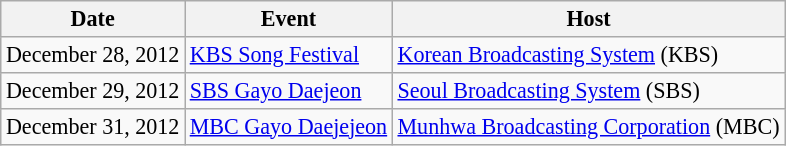<table class="wikitable sortable" style="font-size:92%;">
<tr>
<th>Date</th>
<th>Event</th>
<th>Host</th>
</tr>
<tr>
<td>December 28, 2012</td>
<td><a href='#'>KBS Song Festival</a></td>
<td><a href='#'>Korean Broadcasting System</a> (KBS)</td>
</tr>
<tr>
<td>December 29, 2012</td>
<td><a href='#'>SBS Gayo Daejeon</a></td>
<td><a href='#'>Seoul Broadcasting System</a> (SBS)</td>
</tr>
<tr>
<td>December 31, 2012</td>
<td><a href='#'>MBC Gayo Daejejeon</a></td>
<td><a href='#'>Munhwa Broadcasting Corporation</a> (MBC)</td>
</tr>
</table>
